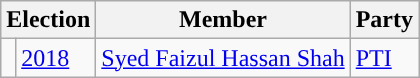<table class="wikitable">
<tr>
<th colspan="2">Election</th>
<th>Member</th>
<th>Party</th>
</tr>
<tr>
<td style="background-color: "></td>
<td><a href='#'>2018</a></td>
<td><a href='#'>Syed Faizul Hassan Shah</a></td>
<td><a href='#'>PTI</a></td>
</tr>
</table>
